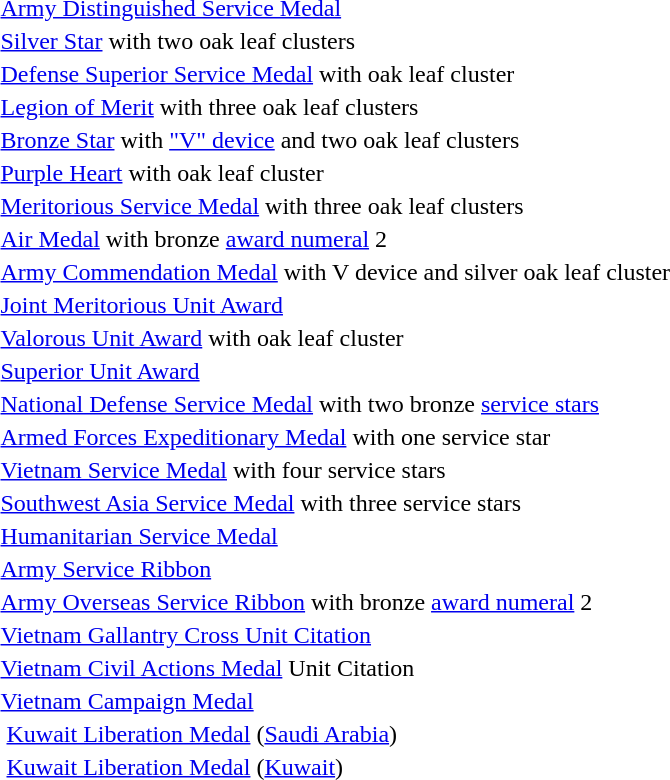<table>
<tr>
<td> <a href='#'>Army Distinguished Service Medal</a></td>
</tr>
<tr>
<td><span></span><span></span> <a href='#'>Silver Star</a> with two oak leaf clusters</td>
</tr>
<tr>
<td> <a href='#'>Defense Superior Service Medal</a> with oak leaf cluster</td>
</tr>
<tr>
<td><span></span><span></span><span></span> <a href='#'>Legion of Merit</a> with three oak leaf clusters</td>
</tr>
<tr>
<td><span></span><span></span><span></span> <a href='#'>Bronze Star</a> with <a href='#'>"V" device</a> and two oak leaf clusters</td>
</tr>
<tr>
<td> <a href='#'>Purple Heart</a> with oak leaf cluster</td>
</tr>
<tr>
<td><span></span><span></span><span></span> <a href='#'>Meritorious Service Medal</a> with three oak leaf clusters</td>
</tr>
<tr>
<td><span></span> <a href='#'>Air Medal</a> with bronze <a href='#'>award numeral</a> 2</td>
</tr>
<tr>
<td><span></span><span></span> <a href='#'>Army Commendation Medal</a> with V device and silver oak leaf cluster</td>
</tr>
<tr>
<td> <a href='#'>Joint Meritorious Unit Award</a></td>
</tr>
<tr>
<td> <a href='#'>Valorous Unit Award</a> with oak leaf cluster</td>
</tr>
<tr>
<td> <a href='#'>Superior Unit Award</a></td>
</tr>
<tr>
<td><span></span><span></span> <a href='#'>National Defense Service Medal</a> with two bronze <a href='#'>service stars</a></td>
</tr>
<tr>
<td> <a href='#'>Armed Forces Expeditionary Medal</a> with one service star</td>
</tr>
<tr>
<td><span></span><span></span><span></span><span></span> <a href='#'>Vietnam Service Medal</a> with four service stars</td>
</tr>
<tr>
<td><span></span><span></span><span></span> <a href='#'>Southwest Asia Service Medal</a> with three service stars</td>
</tr>
<tr>
<td> <a href='#'>Humanitarian Service Medal</a></td>
</tr>
<tr>
<td> <a href='#'>Army Service Ribbon</a></td>
</tr>
<tr>
<td><span></span> <a href='#'>Army Overseas Service Ribbon</a> with bronze <a href='#'>award numeral</a> 2</td>
</tr>
<tr>
<td> <a href='#'>Vietnam Gallantry Cross Unit Citation</a></td>
</tr>
<tr>
<td> <a href='#'>Vietnam Civil Actions Medal</a> Unit Citation</td>
</tr>
<tr>
<td> <a href='#'>Vietnam Campaign Medal</a></td>
</tr>
<tr>
<td> <a href='#'>Kuwait Liberation Medal</a> (<a href='#'>Saudi Arabia</a>)</td>
</tr>
<tr>
<td> <a href='#'>Kuwait Liberation Medal</a> (<a href='#'>Kuwait</a>)</td>
</tr>
</table>
